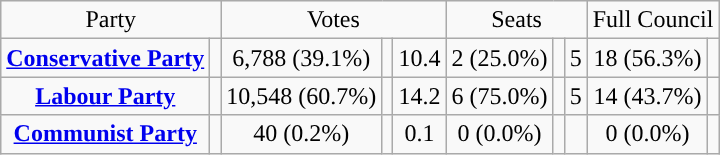<table class=wikitable style="text-align:center;">
<tr>
<td colspan=2>Party</td>
<td colspan=3>Votes</td>
<td colspan=3>Seats</td>
<td colspan=3>Full Council</td>
</tr>
<tr>
<td><strong><a href='#'>Conservative Party</a></strong></td>
<td style="background:"></td>
<td>6,788 (39.1%)</td>
<td></td>
<td> 10.4</td>
<td>2 (25.0%)</td>
<td></td>
<td> 5</td>
<td>18 (56.3%)</td>
<td></td>
</tr>
<tr>
<td><strong><a href='#'>Labour Party</a></strong></td>
<td style="background:"></td>
<td>10,548 (60.7%)</td>
<td></td>
<td> 14.2</td>
<td>6 (75.0%)</td>
<td></td>
<td> 5</td>
<td>14 (43.7%)</td>
<td></td>
</tr>
<tr>
<td><strong><a href='#'>Communist Party</a></strong></td>
<td style="background:"></td>
<td>40 (0.2%)</td>
<td></td>
<td> 0.1</td>
<td>0 (0.0%)</td>
<td></td>
<td></td>
<td>0 (0.0%)</td>
<td></td>
</tr>
</table>
